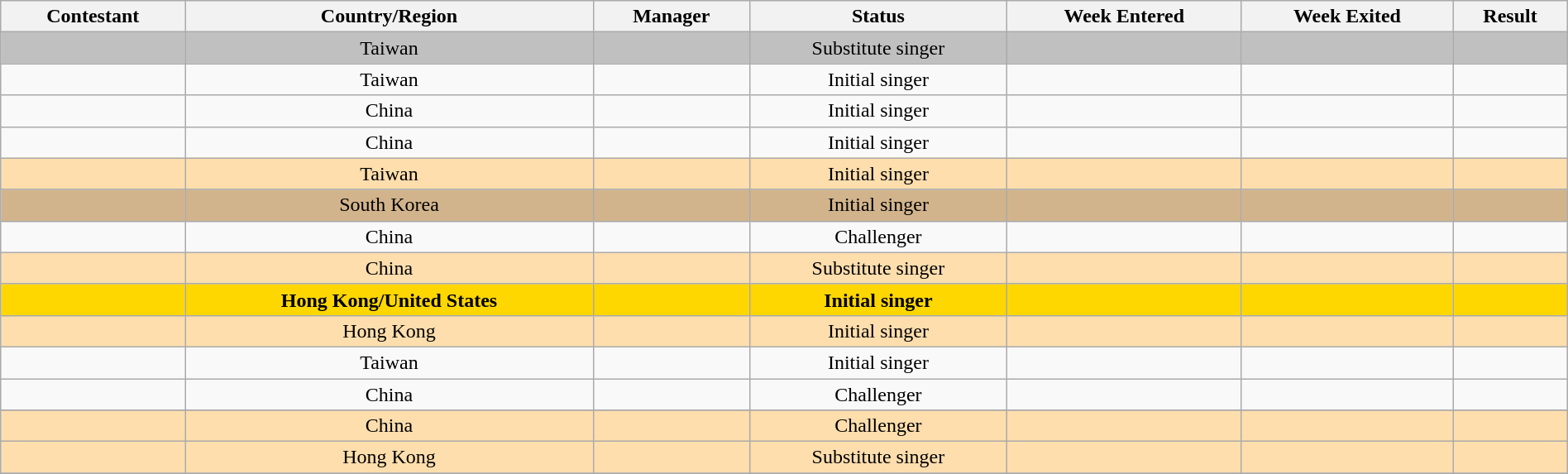<table class="wikitable sortable" style="width:100%; text-align:center;">
<tr>
<th>Contestant</th>
<th>Country/Region</th>
<th>Manager</th>
<th>Status</th>
<th>Week Entered</th>
<th>Week Exited</th>
<th>Result</th>
</tr>
<tr bgcolor=silver>
<td></td>
<td>Taiwan</td>
<td></td>
<td>Substitute singer</td>
<td></td>
<td></td>
<td></td>
</tr>
<tr>
<td></td>
<td>Taiwan</td>
<td></td>
<td>Initial singer</td>
<td></td>
<td></td>
<td></td>
</tr>
<tr>
<td></td>
<td>China</td>
<td></td>
<td>Initial singer</td>
<td></td>
<td></td>
<td></td>
</tr>
<tr>
<td></td>
<td>China</td>
<td></td>
<td>Initial singer</td>
<td></td>
<td></td>
<td></td>
</tr>
<tr bgcolor=NavajoWhite>
<td></td>
<td>Taiwan</td>
<td></td>
<td>Initial singer</td>
<td></td>
<td></td>
<td></td>
</tr>
<tr bgcolor=tan>
<td></td>
<td>South Korea</td>
<td></td>
<td>Initial singer</td>
<td></td>
<td></td>
<td></td>
</tr>
<tr>
<td></td>
<td>China</td>
<td></td>
<td>Challenger</td>
<td></td>
<td></td>
<td></td>
</tr>
<tr bgcolor=NavajoWhite>
<td></td>
<td>China</td>
<td></td>
<td>Substitute singer</td>
<td></td>
<td></td>
<td></td>
</tr>
<tr bgcolor=gold>
<td></td>
<td><strong>Hong Kong/United States</strong></td>
<td></td>
<td><strong>Initial singer</strong></td>
<td></td>
<td></td>
<td></td>
</tr>
<tr bgcolor=NavajoWhite>
<td></td>
<td>Hong Kong</td>
<td></td>
<td>Initial singer</td>
<td></td>
<td></td>
<td></td>
</tr>
<tr>
<td></td>
<td>Taiwan</td>
<td></td>
<td>Initial singer</td>
<td></td>
<td></td>
<td></td>
</tr>
<tr>
<td></td>
<td>China</td>
<td></td>
<td>Challenger</td>
<td></td>
<td></td>
<td></td>
</tr>
<tr>
</tr>
<tr bgcolor=NavajoWhite>
<td></td>
<td>China</td>
<td></td>
<td>Challenger</td>
<td></td>
<td></td>
<td></td>
</tr>
<tr bgcolor=NavajoWhite>
<td></td>
<td>Hong Kong</td>
<td></td>
<td>Substitute singer</td>
<td></td>
<td></td>
<td></td>
</tr>
<tr>
</tr>
</table>
